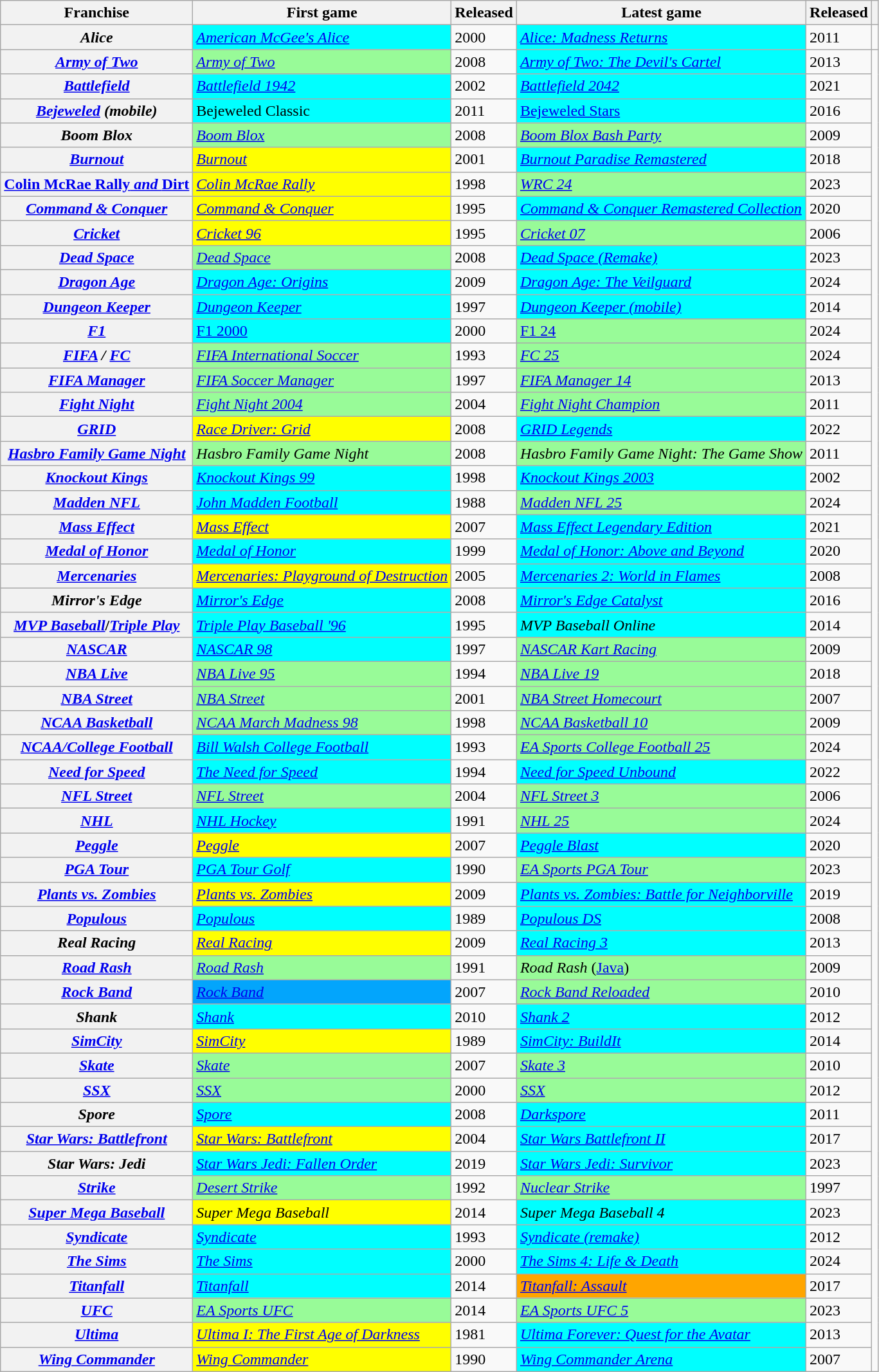<table class="wikitable sortable">
<tr>
<th scope="col">Franchise</th>
<th scope="col">First game</th>
<th scope="col">Released</th>
<th scope="col">Latest game</th>
<th scope="col">Released</th>
<th scope="col" class="unsortable"></th>
</tr>
<tr>
<th scope="row"><em>Alice</em></th>
<td bgcolor=cyan><em><a href='#'>American McGee's Alice</a></em></td>
<td>2000</td>
<td bgcolor=cyan><em><a href='#'>Alice: Madness Returns</a></em></td>
<td>2011</td>
<td style="text-align: center;"></td>
</tr>
<tr>
<th scope="row"><em><a href='#'>Army of Two</a></em></th>
<td bgcolor=palegreen><em><a href='#'>Army of Two</a></em></td>
<td>2008</td>
<td bgcolor=cyan><em><a href='#'>Army of Two: The Devil's Cartel</a></em></td>
<td>2013</td>
</tr>
<tr>
<th scope="row"><em><a href='#'>Battlefield</a></em></th>
<td bgcolor=cyan><em><a href='#'>Battlefield 1942</a></em></td>
<td>2002</td>
<td bgcolor=cyan><em><a href='#'>Battlefield 2042</a></em></td>
<td>2021</td>
</tr>
<tr>
<th scope="row"><em><a href='#'>Bejeweled</a> (mobile)</em></th>
<td bgcolor=cyan>Bejeweled Classic</td>
<td>2011</td>
<td bgcolor=cyan><a href='#'>Bejeweled Stars</a></td>
<td>2016</td>
</tr>
<tr>
<th scope="row"><em>Boom Blox</em></th>
<td bgcolor=palegreen><em><a href='#'>Boom Blox</a></em></td>
<td>2008</td>
<td bgcolor=palegreen><em><a href='#'>Boom Blox Bash Party</a></em></td>
<td>2009</td>
</tr>
<tr>
<th scope="row"><em><a href='#'>Burnout</a></em></th>
<td bgcolor=yellow><em><a href='#'>Burnout</a></em></td>
<td>2001</td>
<td bgcolor=cyan><em><a href='#'>Burnout Paradise Remastered</a></em></td>
<td>2018</td>
</tr>
<tr>
<th scope="row"><em><a href='#'></em>Colin McRae  Rally<em> and </em>Dirt<em></a></em></th>
<td bgcolor=yellow><em><a href='#'>Colin McRae Rally</a></em></td>
<td>1998</td>
<td bgcolor=palegreen><em><a href='#'>WRC 24</a></em></td>
<td>2023</td>
</tr>
<tr>
<th scope="row"><em><a href='#'>Command & Conquer</a></em></th>
<td bgcolor=yellow><em><a href='#'>Command & Conquer</a></em></td>
<td>1995</td>
<td bgcolor=cyan><em><a href='#'>Command & Conquer Remastered Collection</a></em></td>
<td>2020</td>
</tr>
<tr>
<th scope="row"><em><a href='#'>Cricket</a></em></th>
<td bgcolor=yellow><em><a href='#'>Cricket 96</a></em></td>
<td>1995</td>
<td bgcolor=palegreen><em><a href='#'>Cricket 07</a></em></td>
<td>2006</td>
</tr>
<tr>
<th scope="row"><em><a href='#'>Dead Space</a></em></th>
<td bgcolor=palegreen><em><a href='#'>Dead Space</a></em></td>
<td>2008</td>
<td bgcolor=cyan><em><a href='#'>Dead Space (Remake)</a></em></td>
<td>2023</td>
</tr>
<tr>
<th scope="row"><em><a href='#'>Dragon Age</a></em></th>
<td bgcolor=cyan><em><a href='#'>Dragon Age: Origins</a></em></td>
<td>2009</td>
<td bgcolor=cyan><em><a href='#'>Dragon Age: The Veilguard</a></em></td>
<td>2024</td>
</tr>
<tr>
<th scope="row"><em><a href='#'>Dungeon Keeper</a></em></th>
<td bgcolor=cyan><em><a href='#'>Dungeon Keeper</a></em></td>
<td>1997</td>
<td bgcolor=cyan><em><a href='#'>Dungeon Keeper (mobile)</a></em></td>
<td>2014</td>
</tr>
<tr>
<th scope="row"><em><a href='#'>F1</a></em></th>
<td bgcolor=cyan><a href='#'>F1 2000</a></td>
<td>2000</td>
<td bgcolor=palegreen><a href='#'>F1 24</a></td>
<td>2024</td>
</tr>
<tr>
<th scope="row"><em><a href='#'>FIFA</a> / <a href='#'>FC</a></em></th>
<td bgcolor=palegreen><em><a href='#'>FIFA International Soccer</a></em></td>
<td>1993</td>
<td bgcolor=palegreen><em><a href='#'>FC 25</a></em></td>
<td>2024</td>
</tr>
<tr>
<th scope="row"><em><a href='#'>FIFA Manager</a></em></th>
<td bgcolor=palegreen><em><a href='#'>FIFA Soccer Manager</a></em></td>
<td>1997</td>
<td bgcolor=palegreen><em><a href='#'>FIFA Manager 14</a></em></td>
<td>2013</td>
</tr>
<tr>
<th scope="row"><em><a href='#'>Fight Night</a></em></th>
<td bgcolor=palegreen><em><a href='#'>Fight Night 2004</a></em></td>
<td>2004</td>
<td bgcolor=palegreen><em><a href='#'>Fight Night Champion</a></em></td>
<td>2011</td>
</tr>
<tr>
<th scope="row"><em><a href='#'>GRID</a></em></th>
<td bgcolor=yellow><em><a href='#'>Race Driver: Grid</a></em></td>
<td>2008</td>
<td bgcolor=cyan><em><a href='#'>GRID Legends</a></em></td>
<td>2022</td>
</tr>
<tr>
<th scope="row"><em><a href='#'>Hasbro Family Game Night</a></em></th>
<td bgcolor=palegreen><em>Hasbro Family Game Night</em></td>
<td>2008</td>
<td bgcolor=palegreen><em>Hasbro Family Game Night: The Game Show</em></td>
<td>2011</td>
</tr>
<tr>
<th scope="row"><em><a href='#'>Knockout Kings</a></em></th>
<td bgcolor=cyan><em><a href='#'>Knockout Kings 99</a></em></td>
<td>1998</td>
<td bgcolor=cyan><em><a href='#'>Knockout Kings 2003</a></em></td>
<td>2002</td>
</tr>
<tr>
<th scope="row"><em><a href='#'>Madden NFL</a></em></th>
<td bgcolor=cyan><em><a href='#'>John Madden Football</a></em></td>
<td>1988</td>
<td bgcolor=palegreen><em><a href='#'>Madden NFL 25</a></em></td>
<td>2024</td>
</tr>
<tr>
<th scope="row"><em><a href='#'>Mass Effect</a></em></th>
<td bgcolor=yellow><em><a href='#'>Mass Effect</a></em></td>
<td>2007</td>
<td bgcolor=cyan><em><a href='#'>Mass Effect Legendary Edition</a></em></td>
<td>2021</td>
</tr>
<tr>
<th scope="row"><em><a href='#'>Medal of Honor</a></em></th>
<td bgcolor=cyan><em><a href='#'>Medal of Honor</a></em></td>
<td>1999</td>
<td bgcolor=cyan><em><a href='#'>Medal of Honor: Above and Beyond</a></em></td>
<td>2020</td>
</tr>
<tr>
<th scope="row"><em><a href='#'>Mercenaries</a></em></th>
<td bgcolor=yellow><em><a href='#'>Mercenaries: Playground of Destruction</a></em></td>
<td>2005</td>
<td bgcolor=cyan><em><a href='#'>Mercenaries 2: World in Flames</a></em></td>
<td>2008</td>
</tr>
<tr>
<th scope="row"><em>Mirror's Edge</em></th>
<td bgcolor=cyan><em><a href='#'>Mirror's Edge</a></em></td>
<td>2008</td>
<td bgcolor=cyan><em><a href='#'>Mirror's Edge Catalyst</a></em></td>
<td>2016</td>
</tr>
<tr>
<th scope="row"><em><a href='#'>MVP Baseball</a></em>/<em><a href='#'>Triple Play</a></em></th>
<td bgcolor=cyan><em><a href='#'>Triple Play Baseball '96</a></em></td>
<td>1995</td>
<td bgcolor=cyan><em>MVP Baseball Online</em></td>
<td>2014</td>
</tr>
<tr>
<th scope="row"><em><a href='#'>NASCAR</a></em></th>
<td bgcolor=cyan><em><a href='#'>NASCAR 98</a></em></td>
<td>1997</td>
<td bgcolor=palegreen><em><a href='#'>NASCAR Kart Racing</a></em></td>
<td>2009</td>
</tr>
<tr>
<th scope="row"><em><a href='#'>NBA Live</a></em></th>
<td bgcolor=palegreen><em><a href='#'>NBA Live 95</a></em></td>
<td>1994</td>
<td bgcolor=palegreen><em><a href='#'>NBA Live 19</a></em></td>
<td>2018</td>
</tr>
<tr>
<th scope="row"><em><a href='#'>NBA Street</a></em></th>
<td bgcolor=palegreen><em><a href='#'>NBA Street</a></em></td>
<td>2001</td>
<td bgcolor=palegreen><em><a href='#'>NBA Street Homecourt</a></em></td>
<td>2007</td>
</tr>
<tr>
<th scope="row"><em><a href='#'>NCAA Basketball</a></em></th>
<td bgcolor=palegreen><em><a href='#'>NCAA March Madness 98</a></em></td>
<td>1998</td>
<td bgcolor=palegreen><em><a href='#'>NCAA Basketball 10</a></em></td>
<td>2009</td>
</tr>
<tr>
<th scope="row"><em><a href='#'>NCAA/College Football</a></em></th>
<td bgcolor=cyan><em><a href='#'>Bill Walsh College Football</a></em></td>
<td>1993</td>
<td bgcolor=palegreen><em><a href='#'>EA Sports College Football 25</a></em></td>
<td>2024</td>
</tr>
<tr>
<th scope="row"><em><a href='#'>Need for Speed</a></em></th>
<td bgcolor=cyan><em><a href='#'>The Need for Speed</a></em></td>
<td>1994</td>
<td bgcolor=cyan><em><a href='#'>Need for Speed Unbound</a></em></td>
<td>2022</td>
</tr>
<tr>
<th scope="row"><em><a href='#'>NFL Street</a></em></th>
<td bgcolor=palegreen><em><a href='#'>NFL Street</a></em></td>
<td>2004</td>
<td bgcolor=palegreen><em><a href='#'>NFL Street 3</a></em></td>
<td>2006</td>
</tr>
<tr>
<th scope="row"><em><a href='#'>NHL</a></em></th>
<td bgcolor=cyan><em><a href='#'>NHL Hockey</a></em></td>
<td>1991</td>
<td bgcolor=palegreen><em><a href='#'>NHL 25</a></em></td>
<td>2024</td>
</tr>
<tr>
<th scope="row"><em><a href='#'>Peggle</a></em></th>
<td bgcolor=yellow><em><a href='#'>Peggle</a></em></td>
<td>2007</td>
<td bgcolor=cyan><em><a href='#'>Peggle Blast</a></em></td>
<td>2020</td>
</tr>
<tr>
<th scope="row"><em><a href='#'>PGA Tour</a></em></th>
<td bgcolor=cyan><em><a href='#'>PGA Tour Golf</a></em></td>
<td>1990</td>
<td bgcolor=palegreen><em><a href='#'>EA Sports PGA Tour</a></em></td>
<td>2023</td>
</tr>
<tr>
<th scope="row"><em><a href='#'>Plants vs. Zombies</a></em></th>
<td bgcolor=yellow><em><a href='#'>Plants vs. Zombies</a></em></td>
<td>2009</td>
<td bgcolor=cyan><em><a href='#'>Plants vs. Zombies: Battle for Neighborville</a></em></td>
<td>2019</td>
</tr>
<tr>
<th scope="row"><em><a href='#'>Populous</a></em></th>
<td bgcolor=cyan><em><a href='#'>Populous</a></em></td>
<td>1989</td>
<td bgcolor=cyan><em><a href='#'>Populous DS</a></em></td>
<td>2008</td>
</tr>
<tr>
<th scope="row"><em>Real Racing</em></th>
<td bgcolor=yellow><em><a href='#'>Real Racing</a></em></td>
<td>2009</td>
<td bgcolor=cyan><em><a href='#'>Real Racing 3</a></em></td>
<td>2013</td>
</tr>
<tr>
<th scope="row"><em><a href='#'>Road Rash</a></em></th>
<td bgcolor=palegreen><em><a href='#'>Road Rash</a></em></td>
<td>1991</td>
<td bgcolor=palegreen><em>Road Rash</em> (<a href='#'>Java</a>)</td>
<td>2009</td>
</tr>
<tr>
<th scope="row"><em><a href='#'>Rock Band</a></em></th>
<td bgcolor=#03a5fc><em><a href='#'>Rock Band</a></em></td>
<td>2007</td>
<td bgcolor=palegreen><em><a href='#'>Rock Band Reloaded</a></em></td>
<td>2010</td>
</tr>
<tr>
<th scope="row"><em>Shank</em></th>
<td bgcolor=cyan><em><a href='#'>Shank</a></em></td>
<td>2010</td>
<td bgcolor=cyan><em><a href='#'>Shank 2</a></em></td>
<td>2012</td>
</tr>
<tr>
<th scope="row"><em><a href='#'>SimCity</a></em></th>
<td bgcolor=yellow><em><a href='#'>SimCity</a></em></td>
<td>1989</td>
<td bgcolor=cyan><em><a href='#'>SimCity: BuildIt</a></em></td>
<td>2014</td>
</tr>
<tr>
<th scope="row"><em><a href='#'>Skate</a></em></th>
<td bgcolor=palegreen><em><a href='#'>Skate</a></em></td>
<td>2007</td>
<td bgcolor=palegreen><em><a href='#'>Skate 3</a></em></td>
<td>2010</td>
</tr>
<tr>
<th scope="row"><em><a href='#'>SSX</a></em></th>
<td bgcolor=palegreen><em><a href='#'>SSX</a></em></td>
<td>2000</td>
<td bgcolor=palegreen><em><a href='#'>SSX</a></em></td>
<td>2012</td>
</tr>
<tr>
<th scope="row"><em>Spore</em></th>
<td bgcolor=cyan><em><a href='#'>Spore</a></em></td>
<td>2008</td>
<td bgcolor=cyan><em><a href='#'>Darkspore</a></em></td>
<td>2011</td>
</tr>
<tr>
<th scope="row"><em><a href='#'>Star Wars: Battlefront</a></em></th>
<td bgcolor=yellow><em><a href='#'>Star Wars: Battlefront</a></em></td>
<td>2004</td>
<td bgcolor=cyan><em><a href='#'>Star Wars Battlefront II</a></em></td>
<td>2017</td>
</tr>
<tr>
<th><em>Star Wars: Jedi</em></th>
<td bgcolor=cyan><em><a href='#'>Star Wars Jedi: Fallen Order</a></em></td>
<td>2019</td>
<td bgcolor=cyan><em><a href='#'>Star Wars Jedi: Survivor</a></em></td>
<td>2023</td>
</tr>
<tr>
<th scope="row"><em><a href='#'>Strike</a></em></th>
<td bgcolor=palegreen><em><a href='#'>Desert Strike</a></em></td>
<td>1992</td>
<td bgcolor=palegreen><em><a href='#'>Nuclear Strike</a></em></td>
<td>1997</td>
</tr>
<tr>
<th scope="row"><em><a href='#'>Super Mega Baseball</a></em></th>
<td bgcolor=yellow><em>Super Mega Baseball</em></td>
<td>2014</td>
<td bgcolor=cyan><em>Super Mega Baseball 4</em></td>
<td>2023</td>
</tr>
<tr>
<th scope="row"><em><a href='#'>Syndicate</a></em></th>
<td bgcolor=cyan><em><a href='#'>Syndicate</a></em></td>
<td>1993</td>
<td bgcolor=cyan><em><a href='#'>Syndicate (remake)</a></em></td>
<td>2012</td>
</tr>
<tr>
<th scope="row"><em><a href='#'>The Sims</a></em></th>
<td bgcolor=cyan><em><a href='#'>The Sims</a></em></td>
<td>2000</td>
<td bgcolor=cyan><em><a href='#'>The Sims 4: Life & Death</a></em></td>
<td>2024</td>
</tr>
<tr>
<th scope="row"><em><a href='#'>Titanfall</a></em></th>
<td bgcolor=cyan><em><a href='#'>Titanfall</a></em></td>
<td>2014</td>
<td bgcolor=orange><em><a href='#'>Titanfall: Assault</a></em></td>
<td>2017</td>
</tr>
<tr>
<th scope="row"><em><a href='#'>UFC</a></em></th>
<td bgcolor=palegreen><em><a href='#'>EA Sports UFC</a></em></td>
<td>2014</td>
<td bgcolor=palegreen><em><a href='#'>EA Sports UFC 5</a></em></td>
<td>2023</td>
</tr>
<tr>
<th scope="row"><em><a href='#'>Ultima</a></em></th>
<td bgcolor=yellow><em><a href='#'>Ultima I: The First Age of Darkness</a></em></td>
<td>1981</td>
<td bgcolor=cyan><em><a href='#'>Ultima Forever: Quest for the Avatar</a></em></td>
<td>2013</td>
</tr>
<tr>
<th scope="row"><em><a href='#'>Wing Commander</a></em></th>
<td bgcolor=yellow><em><a href='#'>Wing Commander</a></em></td>
<td>1990</td>
<td bgcolor=cyan><em><a href='#'>Wing Commander Arena</a></em></td>
<td>2007</td>
</tr>
</table>
